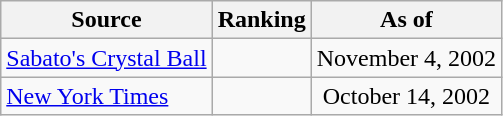<table class="wikitable" style="text-align:center">
<tr>
<th>Source</th>
<th>Ranking</th>
<th>As of</th>
</tr>
<tr>
<td align=left><a href='#'>Sabato's Crystal Ball</a></td>
<td></td>
<td>November 4, 2002</td>
</tr>
<tr>
<td align=left><a href='#'>New York Times</a></td>
<td></td>
<td>October 14, 2002</td>
</tr>
</table>
